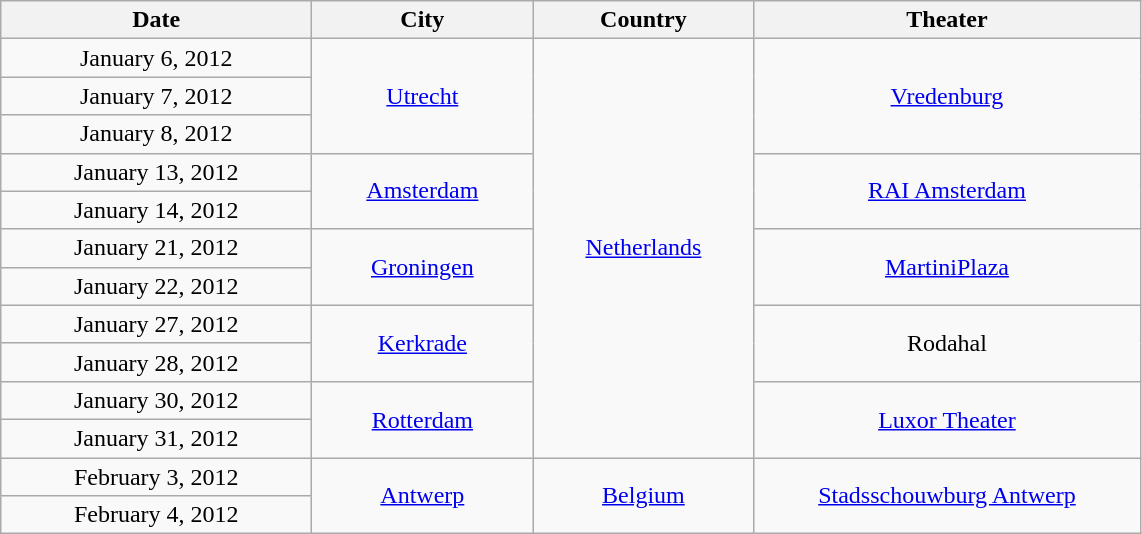<table class="wikitable">
<tr>
<th width="200" rowspan="1">Date</th>
<th width="140" rowspan="1">City</th>
<th width="140" rowspan="1">Country</th>
<th width="250" rowspan="1">Theater</th>
</tr>
<tr>
<td align="center">January 6, 2012</td>
<td align="center" rowspan=3><a href='#'>Utrecht</a></td>
<td align="center" rowspan=11><a href='#'>Netherlands</a></td>
<td align="center" rowspan=3><a href='#'>Vredenburg</a></td>
</tr>
<tr>
<td align="center">January 7, 2012</td>
</tr>
<tr>
<td align="center">January 8, 2012</td>
</tr>
<tr>
<td align="center">January 13, 2012</td>
<td align="center" rowspan=2><a href='#'>Amsterdam</a></td>
<td align="center" rowspan=2><a href='#'>RAI Amsterdam</a></td>
</tr>
<tr>
<td align="center">January 14, 2012</td>
</tr>
<tr>
<td align="center">January 21, 2012</td>
<td align="center" rowspan=2><a href='#'>Groningen</a></td>
<td align="center" rowspan=2><a href='#'>MartiniPlaza</a></td>
</tr>
<tr>
<td align="center">January 22, 2012</td>
</tr>
<tr>
<td align="center">January 27, 2012</td>
<td align="center" rowspan=2><a href='#'>Kerkrade</a></td>
<td align="center" rowspan=2>Rodahal</td>
</tr>
<tr>
<td align="center">January 28, 2012</td>
</tr>
<tr>
<td align="center">January 30, 2012</td>
<td align="center" rowspan=2><a href='#'>Rotterdam</a></td>
<td align="center" rowspan=2><a href='#'>Luxor Theater</a></td>
</tr>
<tr>
<td align="center">January 31, 2012</td>
</tr>
<tr>
<td align="center">February 3, 2012</td>
<td align="center" rowspan=2><a href='#'>Antwerp</a></td>
<td align="center" rowspan=2><a href='#'>Belgium</a></td>
<td align="center" rowspan=2><a href='#'>Stadsschouwburg Antwerp</a></td>
</tr>
<tr>
<td align="center">February 4, 2012</td>
</tr>
</table>
